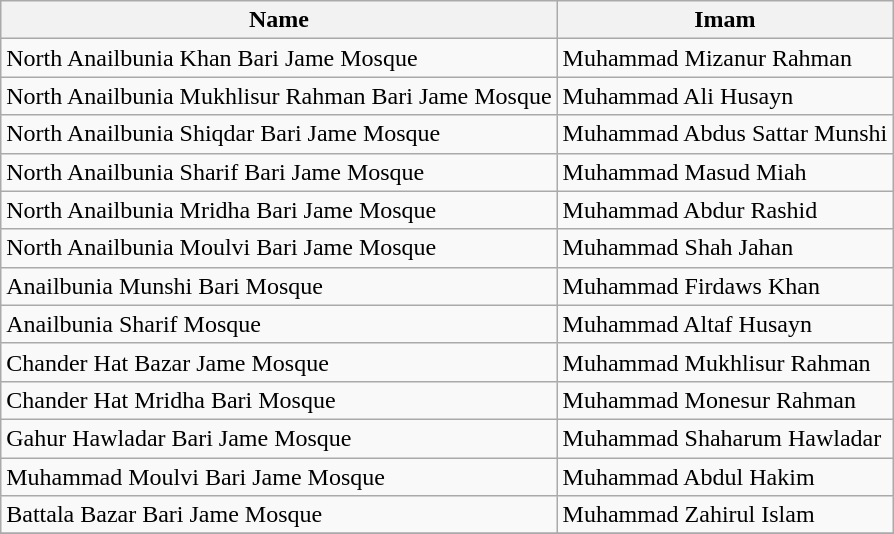<table class="wikitable">
<tr>
<th>Name</th>
<th>Imam</th>
</tr>
<tr>
<td>North Anailbunia Khan Bari Jame Mosque</td>
<td>Muhammad Mizanur Rahman</td>
</tr>
<tr>
<td>North Anailbunia Mukhlisur Rahman Bari Jame Mosque</td>
<td>Muhammad Ali Husayn</td>
</tr>
<tr>
<td>North Anailbunia Shiqdar Bari Jame Mosque</td>
<td>Muhammad Abdus Sattar Munshi</td>
</tr>
<tr>
<td>North Anailbunia Sharif Bari Jame Mosque</td>
<td>Muhammad Masud Miah</td>
</tr>
<tr>
<td>North Anailbunia Mridha Bari Jame Mosque</td>
<td>Muhammad Abdur Rashid</td>
</tr>
<tr>
<td>North Anailbunia Moulvi Bari Jame Mosque</td>
<td>Muhammad Shah Jahan</td>
</tr>
<tr>
<td>Anailbunia Munshi Bari Mosque</td>
<td>Muhammad Firdaws Khan</td>
</tr>
<tr>
<td>Anailbunia Sharif Mosque</td>
<td>Muhammad Altaf Husayn</td>
</tr>
<tr>
<td>Chander Hat Bazar Jame Mosque</td>
<td>Muhammad Mukhlisur Rahman</td>
</tr>
<tr>
<td>Chander Hat Mridha Bari Mosque</td>
<td>Muhammad Monesur Rahman</td>
</tr>
<tr>
<td>Gahur Hawladar Bari Jame Mosque</td>
<td>Muhammad Shaharum Hawladar</td>
</tr>
<tr>
<td>Muhammad Moulvi Bari Jame Mosque</td>
<td>Muhammad Abdul Hakim</td>
</tr>
<tr>
<td>Battala Bazar Bari Jame Mosque</td>
<td>Muhammad Zahirul Islam</td>
</tr>
<tr>
</tr>
</table>
